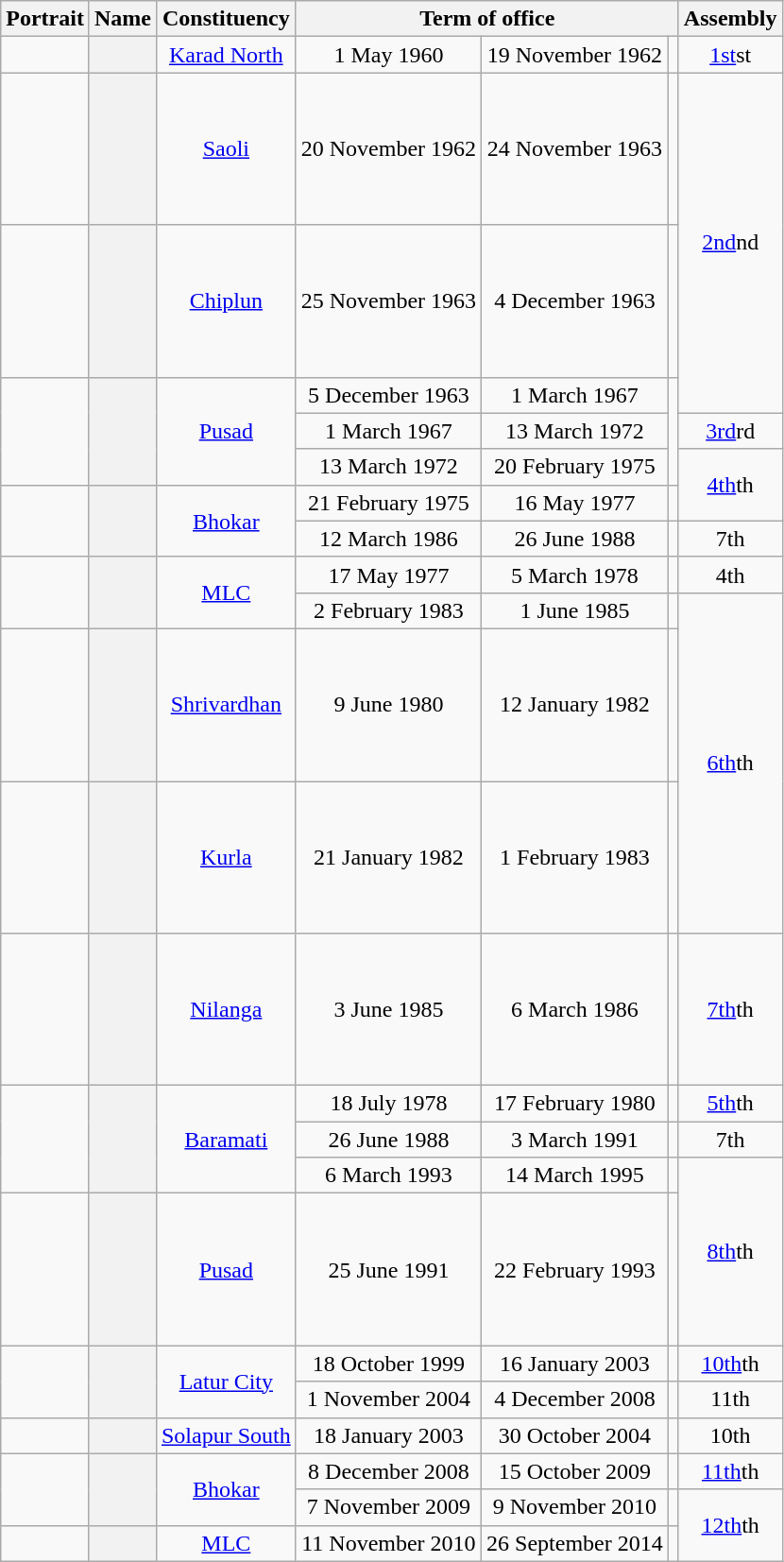<table class="wikitable sortable" style="text-align:center">
<tr align=center>
<th class="unsortable" scope="col">Portrait</th>
<th scope="col" class="sortable">Name</th>
<th scope="col">Constituency</th>
<th colspan=3 scope="colgroup">Term of office</th>
<th scope="col">Assembly</th>
</tr>
<tr align=center>
<td></td>
<th scope="row"></th>
<td><a href='#'>Karad North</a></td>
<td>1 May 1960</td>
<td>19 November 1962</td>
<td></td>
<td><a href='#'>1st</a>st</td>
</tr>
<tr align=center>
<td align="center" height="100px"></td>
<th scope="row"></th>
<td><a href='#'>Saoli</a></td>
<td>20 November 1962</td>
<td>24 November 1963</td>
<td></td>
<td rowspan="3"><a href='#'>2nd</a>nd</td>
</tr>
<tr align=center>
<td align="center" height="100px"></td>
<th scope="row"></th>
<td><a href='#'>Chiplun</a></td>
<td>25 November 1963</td>
<td>4 December 1963</td>
<td></td>
</tr>
<tr align=center>
<td rowspan="3"></td>
<th scope="row" rowspan="3"></th>
<td rowspan="3"><a href='#'>Pusad</a></td>
<td>5 December 1963</td>
<td>1 March 1967</td>
<td rowspan="3"></td>
</tr>
<tr align=center>
<td>1 March 1967</td>
<td>13 March 1972</td>
<td><a href='#'>3rd</a>rd</td>
</tr>
<tr align=center>
<td>13 March 1972</td>
<td>20 February 1975</td>
<td rowspan="2"><a href='#'>4th</a>th</td>
</tr>
<tr align=center>
<td rowspan="2"></td>
<th scope="row" rowspan="2"></th>
<td rowspan="2"><a href='#'>Bhokar</a></td>
<td>21 February 1975</td>
<td>16 May 1977</td>
<td></td>
</tr>
<tr align=center>
<td>12 March 1986</td>
<td>26 June 1988</td>
<td></td>
<td>7th</td>
</tr>
<tr align=center>
<td rowspan="2"></td>
<th scope="row" rowspan="2"></th>
<td rowspan="2"><a href='#'>MLC</a></td>
<td>17 May 1977</td>
<td>5 March 1978</td>
<td></td>
<td>4th</td>
</tr>
<tr align=center>
<td>2 February 1983</td>
<td>1 June 1985</td>
<td></td>
<td rowspan="3"><a href='#'>6th</a>th</td>
</tr>
<tr align=center>
<td align="center" height="100px"></td>
<th scope="row"></th>
<td><a href='#'>Shrivardhan</a></td>
<td>9 June 1980</td>
<td>12 January 1982</td>
<td></td>
</tr>
<tr align=center>
<td align="center" height="100px"></td>
<th scope="row"></th>
<td><a href='#'>Kurla</a></td>
<td>21 January 1982</td>
<td>1 February 1983</td>
<td></td>
</tr>
<tr align=center>
<td align="center" height="100px"></td>
<th scope="row"></th>
<td><a href='#'>Nilanga</a></td>
<td>3 June 1985</td>
<td>6 March 1986</td>
<td></td>
<td><a href='#'>7th</a>th</td>
</tr>
<tr align=center>
<td rowspan="3"></td>
<th scope="row" rowspan="3"></th>
<td rowspan="3"><a href='#'>Baramati</a></td>
<td>18 July 1978</td>
<td>17 February 1980</td>
<td></td>
<td><a href='#'>5th</a>th</td>
</tr>
<tr align=center>
<td>26 June 1988</td>
<td>3 March 1991</td>
<td></td>
<td>7th</td>
</tr>
<tr align=center>
<td>6 March 1993</td>
<td>14 March 1995</td>
<td></td>
<td rowspan="2"><a href='#'>8th</a>th</td>
</tr>
<tr align=center>
<td align="center" height="100px"></td>
<th scope="row"></th>
<td><a href='#'>Pusad</a></td>
<td>25 June 1991</td>
<td>22 February 1993</td>
<td></td>
</tr>
<tr align=center>
<td rowspan="2"></td>
<th scope="row" rowspan="2"></th>
<td rowspan="2"><a href='#'>Latur City</a></td>
<td>18 October 1999</td>
<td>16 January 2003</td>
<td></td>
<td><a href='#'>10th</a>th</td>
</tr>
<tr align=center>
<td>1 November 2004</td>
<td>4 December 2008</td>
<td></td>
<td>11th</td>
</tr>
<tr align=center>
<td></td>
<th scope="row"></th>
<td><a href='#'>Solapur South</a></td>
<td>18 January 2003</td>
<td>30 October 2004</td>
<td></td>
<td>10th</td>
</tr>
<tr align=center>
<td rowspan="2"></td>
<th scope="row" rowspan="2"></th>
<td rowspan="2"><a href='#'>Bhokar</a></td>
<td>8 December 2008</td>
<td>15 October 2009</td>
<td></td>
<td><a href='#'>11th</a>th</td>
</tr>
<tr align=center>
<td>7 November 2009</td>
<td>9 November 2010</td>
<td></td>
<td rowspan="2"><a href='#'>12th</a>th</td>
</tr>
<tr align=center>
<td></td>
<th scope="row"></th>
<td><a href='#'>MLC</a></td>
<td>11 November 2010</td>
<td>26 September 2014</td>
<td></td>
</tr>
</table>
